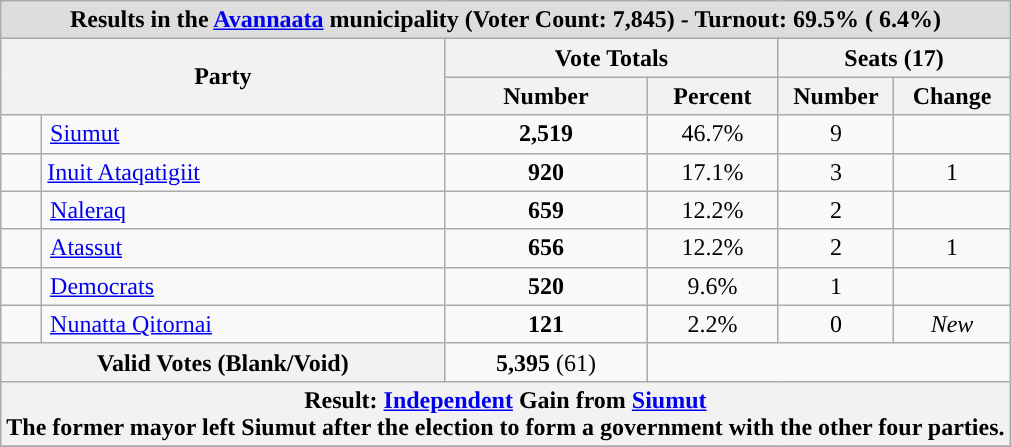<table class="wikitable" style="margin-left:1em;">
<tr>
<th colspan="6" style="background:#dddddd; text-align:center;"><strong>Results in the <a href='#'>Avannaata</a> municipality</strong> (Voter Count: 7,845) - Turnout: 69.5% ( 6.4%)</th>
</tr>
<tr>
<th colspan="2" rowspan="2">Party</th>
<th colspan="2">Vote Totals</th>
<th colspan="2">Seats (17)</th>
</tr>
<tr>
<th>Number</th>
<th style="width:80px;">Percent</th>
<th style="width:70px;">Number</th>
<th style="width:70px;">Change</th>
</tr>
<tr>
<td style="background:"></td>
<td style="padding-left:5px;"><a href='#'>Siumut</a></td>
<td style="text-align:center;"><strong>2,519</strong></td>
<td style="text-align:center;">46.7%</td>
<td style="text-align:center;">9</td>
<td style="text-align:center;"></td>
</tr>
<tr>
<td style="width:20px; background:"></td>
<td style="width:200px padding-left:5px;"><a href='#'>Inuit Ataqatigiit</a></td>
<td style="text-align:center;"><strong>920</strong></td>
<td style="text-align:center;">17.1%</td>
<td style="text-align:center;">3</td>
<td style="text-align:center;"> 1</td>
</tr>
<tr>
<td style="background:"></td>
<td style="padding-left:5px;"><a href='#'>Naleraq</a></td>
<td style="text-align:center;"><strong>659</strong></td>
<td style="text-align:center;">12.2%</td>
<td style="text-align:center;">2</td>
<td style="text-align:center;"></td>
</tr>
<tr>
<td style="background:"></td>
<td style="padding-left:5px;"><a href='#'>Atassut</a></td>
<td style="text-align:center;"><strong>656</strong></td>
<td style="text-align:center;">12.2%</td>
<td style="text-align:center;">2</td>
<td style="text-align:center;"> 1</td>
</tr>
<tr>
<td style="background:"></td>
<td style="padding-left:5px;"><a href='#'>Democrats</a></td>
<td style="text-align:center;"><strong>520</strong></td>
<td style="text-align:center;">9.6%</td>
<td style="text-align:center;">1</td>
<td style="text-align:center;"></td>
</tr>
<tr>
<td style="background:"></td>
<td style="padding-left:5px;"><a href='#'>Nunatta Qitornai</a></td>
<td style="text-align:center;"><strong>121</strong></td>
<td style="text-align:center;">2.2%</td>
<td style="text-align:center;">0</td>
<td style="text-align:center;"><em>New</em></td>
</tr>
<tr>
<th colspan="2" rowspan="1"><strong>Valid Votes</strong> (Blank/Void)</th>
<td style="text-align:center;"><strong>5,395</strong> (61)</td>
<td colspan="4"></td>
</tr>
<tr>
<th colspan="6">Result: <a href='#'>Independent</a> Gain from <a href='#'>Siumut</a><br>The former mayor left Siumut after the election to form a government with the other four parties.</th>
</tr>
<tr>
</tr>
</table>
